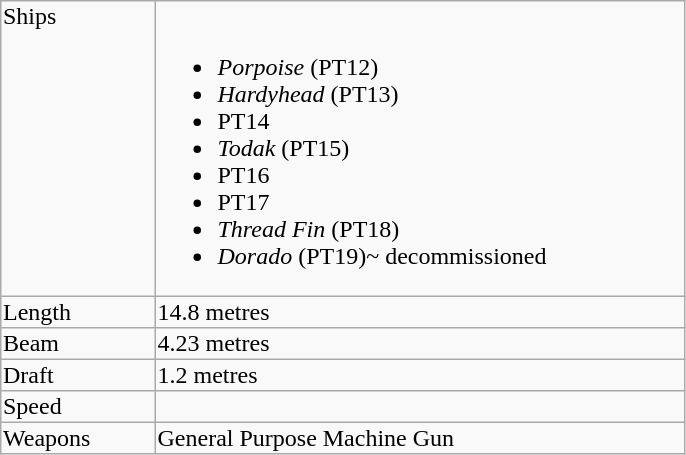<table align="left" border="1" style="background: #F9F9F9; border: 1px solid #AAA; border-collapse: collapse">
<tr>
<td valign="top" width="100">Ships</td>
<td valign="top" width="350"><br><ul><li><em>Porpoise</em> (PT12)</li><li><em>Hardyhead</em> (PT13)</li><li>PT14</li><li><em>Todak</em> (PT15)</li><li>PT16</li><li>PT17</li><li><em>Thread Fin</em> (PT18)</li><li><em>Dorado</em> (PT19)~ decommissioned</li></ul></td>
</tr>
<tr>
<td valign="top" width="100">Length</td>
<td valign="top" width="350">14.8 metres</td>
</tr>
<tr>
<td valign="top" width="100">Beam</td>
<td valign="top" width="350">4.23 metres</td>
</tr>
<tr>
<td valign="top" width="100">Draft</td>
<td valign="top" width="350">1.2 metres</td>
</tr>
<tr>
<td valign="top" width="100">Speed</td>
<td valign="top" width="350"></td>
</tr>
<tr>
<td valign="top" width="100">Weapons</td>
<td valign="top" width="350">General Purpose Machine Gun</td>
</tr>
</table>
